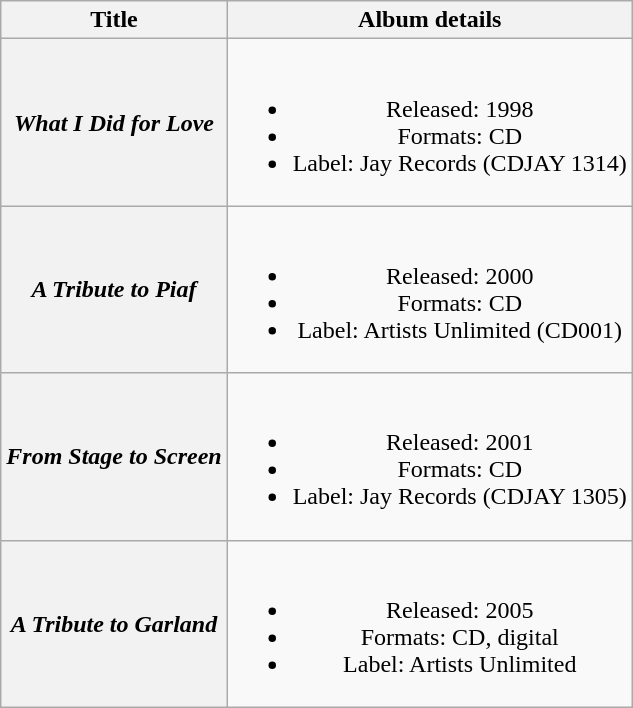<table class="wikitable plainrowheaders" style="text-align:center;">
<tr>
<th>Title</th>
<th>Album details</th>
</tr>
<tr>
<th scope="row"><em>What I Did for Love</em></th>
<td><br><ul><li>Released: 1998</li><li>Formats: CD</li><li>Label: Jay Records (CDJAY 1314)</li></ul></td>
</tr>
<tr>
<th scope="row"><em>A Tribute to Piaf</em></th>
<td><br><ul><li>Released: 2000</li><li>Formats: CD</li><li>Label: Artists Unlimited (CD001)</li></ul></td>
</tr>
<tr>
<th scope="row"><em>From Stage to Screen</em></th>
<td><br><ul><li>Released: 2001</li><li>Formats: CD</li><li>Label: Jay Records (CDJAY 1305)</li></ul></td>
</tr>
<tr>
<th scope="row"><em>A Tribute to Garland</em></th>
<td><br><ul><li>Released: 2005</li><li>Formats: CD, digital</li><li>Label: Artists Unlimited</li></ul></td>
</tr>
</table>
